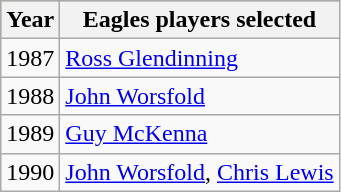<table class="wikitable">
<tr style="background:#bdb76b;">
<th>Year</th>
<th>Eagles players selected</th>
</tr>
<tr>
<td>1987</td>
<td><a href='#'>Ross Glendinning</a></td>
</tr>
<tr>
<td>1988</td>
<td><a href='#'>John Worsfold</a></td>
</tr>
<tr>
<td>1989</td>
<td><a href='#'>Guy McKenna</a></td>
</tr>
<tr>
<td>1990</td>
<td><a href='#'>John Worsfold</a>, <a href='#'>Chris Lewis</a></td>
</tr>
</table>
